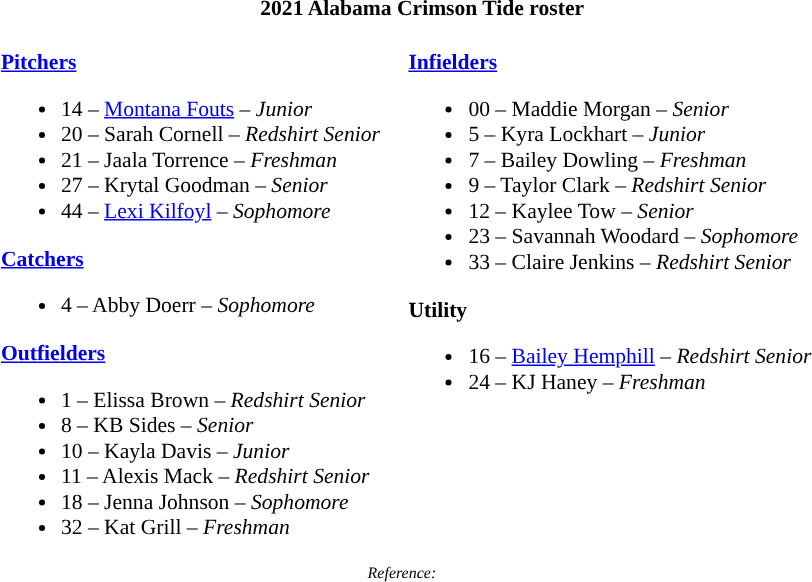<table class="toccolours" style="border-collapse:collapse; font-size:90%;">
<tr>
<th colspan=9>2021 Alabama Crimson Tide roster</th>
</tr>
<tr>
<td width="03"> </td>
<td valign="top"><br><strong><a href='#'>Pitchers</a></strong><ul><li>14 – <a href='#'>Montana Fouts</a> – <em>Junior</em></li><li>20 – Sarah Cornell – <em>Redshirt Senior</em></li><li>21 – Jaala Torrence – <em>Freshman</em></li><li>27 – Krytal Goodman – <em>Senior</em></li><li>44 – <a href='#'>Lexi Kilfoyl</a> – <em>Sophomore</em></li></ul><strong><a href='#'>Catchers</a></strong><ul><li>4 – Abby Doerr – <em>Sophomore</em></li></ul><strong><a href='#'>Outfielders</a></strong><ul><li>1 – Elissa Brown – <em>Redshirt Senior</em></li><li>8 – KB Sides – <em>Senior</em></li><li>10 – Kayla Davis – <em>Junior</em></li><li>11 – Alexis Mack – <em>Redshirt Senior</em></li><li>18 – Jenna Johnson – <em>Sophomore</em></li><li>32 – Kat Grill – <em>Freshman</em></li></ul></td>
<td width="15"> </td>
<td valign="top"><br><strong><a href='#'>Infielders</a></strong><ul><li>00 – Maddie Morgan – <em>Senior</em></li><li>5 – Kyra Lockhart – <em>Junior</em></li><li>7 – Bailey Dowling – <em>Freshman</em></li><li>9 – Taylor Clark – <em>Redshirt Senior</em></li><li>12 – Kaylee Tow – <em>Senior</em></li><li>23 – Savannah Woodard – <em>Sophomore</em></li><li>33 – Claire Jenkins – <em>Redshirt Senior</em></li></ul><strong>Utility</strong><ul><li>16 – <a href='#'>Bailey Hemphill</a> – <em>Redshirt Senior</em></li><li>24 – KJ Haney – <em>Freshman</em></li></ul></td>
<td width="25"> </td>
</tr>
<tr>
<td colspan="4"  style="font-size:8pt; text-align:center;"><em>Reference:</em></td>
</tr>
</table>
